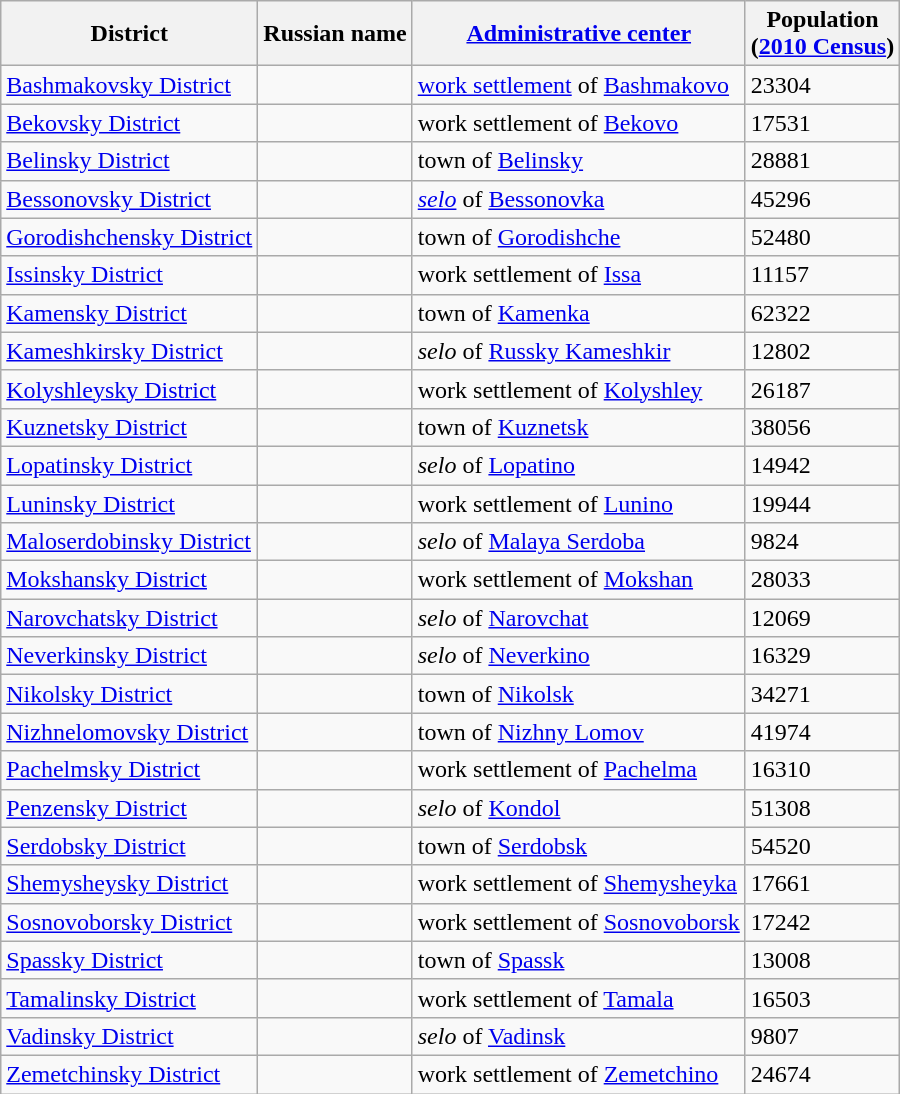<table class="wikitable sortable">
<tr>
<th>District</th>
<th>Russian name</th>
<th><a href='#'>Administrative center</a></th>
<th>Population<br>(<a href='#'>2010 Census</a>)</th>
</tr>
<tr>
<td><a href='#'>Bashmakovsky District</a></td>
<td></td>
<td><a href='#'>work settlement</a> of <a href='#'>Bashmakovo</a></td>
<td>23304</td>
</tr>
<tr>
<td><a href='#'>Bekovsky District</a></td>
<td></td>
<td>work settlement of <a href='#'>Bekovo</a></td>
<td>17531</td>
</tr>
<tr>
<td><a href='#'>Belinsky District</a></td>
<td></td>
<td>town of <a href='#'>Belinsky</a></td>
<td>28881</td>
</tr>
<tr>
<td><a href='#'>Bessonovsky District</a></td>
<td></td>
<td><em><a href='#'>selo</a></em> of <a href='#'>Bessonovka</a></td>
<td>45296</td>
</tr>
<tr>
<td><a href='#'>Gorodishchensky District</a></td>
<td></td>
<td>town of <a href='#'>Gorodishche</a></td>
<td>52480</td>
</tr>
<tr>
<td><a href='#'>Issinsky District</a></td>
<td></td>
<td>work settlement of <a href='#'>Issa</a></td>
<td>11157</td>
</tr>
<tr>
<td><a href='#'>Kamensky District</a></td>
<td></td>
<td>town of <a href='#'>Kamenka</a></td>
<td>62322</td>
</tr>
<tr>
<td><a href='#'>Kameshkirsky District</a></td>
<td></td>
<td><em>selo</em> of <a href='#'>Russky Kameshkir</a></td>
<td>12802</td>
</tr>
<tr>
<td><a href='#'>Kolyshleysky District</a></td>
<td></td>
<td>work settlement of <a href='#'>Kolyshley</a></td>
<td>26187</td>
</tr>
<tr>
<td><a href='#'>Kuznetsky District</a></td>
<td></td>
<td>town of <a href='#'>Kuznetsk</a></td>
<td>38056</td>
</tr>
<tr>
<td><a href='#'>Lopatinsky District</a></td>
<td></td>
<td><em>selo</em> of <a href='#'>Lopatino</a></td>
<td>14942</td>
</tr>
<tr>
<td><a href='#'>Luninsky District</a></td>
<td></td>
<td>work settlement of <a href='#'>Lunino</a></td>
<td>19944</td>
</tr>
<tr>
<td><a href='#'>Maloserdobinsky District</a></td>
<td></td>
<td><em>selo</em> of <a href='#'>Malaya Serdoba</a></td>
<td>9824</td>
</tr>
<tr>
<td><a href='#'>Mokshansky District</a></td>
<td></td>
<td>work settlement of <a href='#'>Mokshan</a></td>
<td>28033</td>
</tr>
<tr>
<td><a href='#'>Narovchatsky District</a></td>
<td></td>
<td><em>selo</em> of <a href='#'>Narovchat</a></td>
<td>12069</td>
</tr>
<tr>
<td><a href='#'>Neverkinsky District</a></td>
<td></td>
<td><em>selo</em> of <a href='#'>Neverkino</a></td>
<td>16329</td>
</tr>
<tr>
<td><a href='#'>Nikolsky District</a></td>
<td></td>
<td>town of <a href='#'>Nikolsk</a></td>
<td>34271</td>
</tr>
<tr>
<td><a href='#'>Nizhnelomovsky District</a></td>
<td></td>
<td>town of <a href='#'>Nizhny Lomov</a></td>
<td>41974</td>
</tr>
<tr>
<td><a href='#'>Pachelmsky District</a></td>
<td></td>
<td>work settlement of <a href='#'>Pachelma</a></td>
<td>16310</td>
</tr>
<tr>
<td><a href='#'>Penzensky District</a></td>
<td></td>
<td><em>selo</em> of <a href='#'>Kondol</a></td>
<td>51308</td>
</tr>
<tr>
<td><a href='#'>Serdobsky District</a></td>
<td></td>
<td>town of <a href='#'>Serdobsk</a></td>
<td>54520</td>
</tr>
<tr>
<td><a href='#'>Shemysheysky District</a></td>
<td></td>
<td>work settlement of <a href='#'>Shemysheyka</a></td>
<td>17661</td>
</tr>
<tr>
<td><a href='#'>Sosnovoborsky District</a></td>
<td></td>
<td>work settlement of <a href='#'>Sosnovoborsk</a></td>
<td>17242</td>
</tr>
<tr>
<td><a href='#'>Spassky District</a></td>
<td></td>
<td>town of <a href='#'>Spassk</a></td>
<td>13008</td>
</tr>
<tr>
<td><a href='#'>Tamalinsky District</a></td>
<td></td>
<td>work settlement of <a href='#'>Tamala</a></td>
<td>16503</td>
</tr>
<tr>
<td><a href='#'>Vadinsky District</a></td>
<td></td>
<td><em>selo</em> of <a href='#'>Vadinsk</a></td>
<td>9807</td>
</tr>
<tr>
<td><a href='#'>Zemetchinsky District</a></td>
<td></td>
<td>work settlement of <a href='#'>Zemetchino</a></td>
<td>24674</td>
</tr>
</table>
